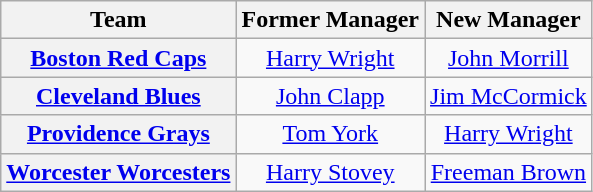<table class="wikitable plainrowheaders" style="text-align:center;">
<tr>
<th scope="col">Team</th>
<th scope="col">Former Manager</th>
<th scope="col">New Manager</th>
</tr>
<tr>
<th scope="row" style="text-align:center;"><a href='#'>Boston Red Caps</a></th>
<td><a href='#'>Harry Wright</a></td>
<td><a href='#'>John Morrill</a></td>
</tr>
<tr>
<th scope="row" style="text-align:center;"><a href='#'>Cleveland Blues</a></th>
<td><a href='#'>John Clapp</a></td>
<td><a href='#'>Jim McCormick</a></td>
</tr>
<tr>
<th scope="row" style="text-align:center;"><a href='#'>Providence Grays</a></th>
<td><a href='#'>Tom York</a></td>
<td><a href='#'>Harry Wright</a></td>
</tr>
<tr>
<th scope="row" style="text-align:center;"><a href='#'>Worcester Worcesters</a></th>
<td><a href='#'>Harry Stovey</a></td>
<td><a href='#'>Freeman Brown</a></td>
</tr>
</table>
